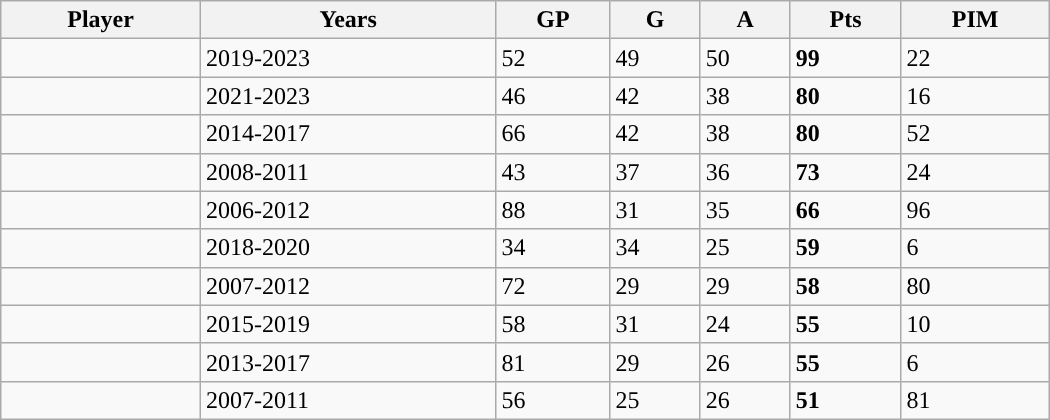<table class="wikitable sortable" width ="700" cellpadding="1" border="1" cellspacing="0">
<tr>
<th>Player</th>
<th>Years</th>
<th>GP</th>
<th>G</th>
<th>A</th>
<th>Pts</th>
<th>PIM</th>
</tr>
<tr>
<td></td>
<td>2019-2023</td>
<td>52</td>
<td>49</td>
<td>50</td>
<td><strong>99</strong></td>
<td>22</td>
</tr>
<tr>
<td></td>
<td>2021-2023</td>
<td>46</td>
<td>42</td>
<td>38</td>
<td><strong>80</strong></td>
<td>16</td>
</tr>
<tr>
<td></td>
<td>2014-2017</td>
<td>66</td>
<td>42</td>
<td>38</td>
<td><strong>80</strong></td>
<td>52</td>
</tr>
<tr>
<td></td>
<td>2008-2011</td>
<td>43</td>
<td>37</td>
<td>36</td>
<td><strong>73</strong></td>
<td>24</td>
</tr>
<tr>
<td></td>
<td>2006-2012</td>
<td>88</td>
<td>31</td>
<td>35</td>
<td><strong>66</strong></td>
<td>96</td>
</tr>
<tr>
<td></td>
<td>2018-2020</td>
<td>34</td>
<td>34</td>
<td>25</td>
<td><strong>59</strong></td>
<td>6</td>
</tr>
<tr>
<td></td>
<td>2007-2012</td>
<td>72</td>
<td>29</td>
<td>29</td>
<td><strong>58</strong></td>
<td>80</td>
</tr>
<tr>
<td></td>
<td>2015-2019</td>
<td>58</td>
<td>31</td>
<td>24</td>
<td><strong>55</strong></td>
<td>10</td>
</tr>
<tr>
<td></td>
<td>2013-2017</td>
<td>81</td>
<td>29</td>
<td>26</td>
<td><strong>55</strong></td>
<td>6</td>
</tr>
<tr>
<td></td>
<td>2007-2011</td>
<td>56</td>
<td>25</td>
<td>26</td>
<td><strong>51</strong></td>
<td>81</td>
</tr>
</table>
